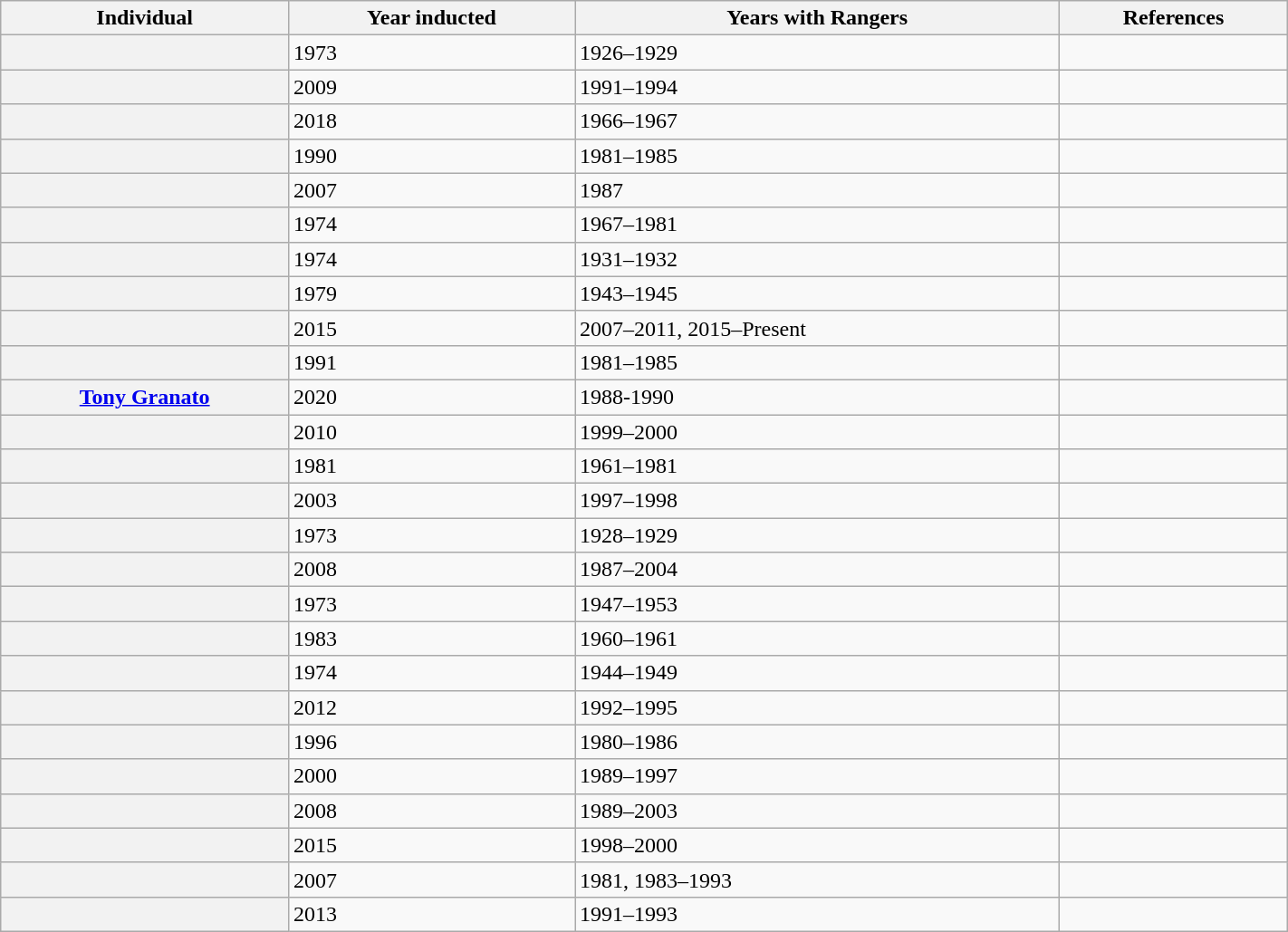<table class="wikitable sortable" width="75%">
<tr>
<th scope="col">Individual</th>
<th scope="col">Year inducted</th>
<th scope="col">Years with Rangers</th>
<th scope="col" class="unsortable">References</th>
</tr>
<tr>
<th scope="row"></th>
<td>1973</td>
<td>1926–1929</td>
<td></td>
</tr>
<tr>
<th scope="row"></th>
<td>2009</td>
<td>1991–1994</td>
<td></td>
</tr>
<tr>
<th scope="row"></th>
<td>2018</td>
<td>1966–1967</td>
<td></td>
</tr>
<tr>
<th scope="row"></th>
<td>1990</td>
<td>1981–1985</td>
<td></td>
</tr>
<tr>
<th scope="row"></th>
<td>2007</td>
<td>1987</td>
<td></td>
</tr>
<tr>
<th scope="row"></th>
<td>1974</td>
<td>1967–1981</td>
<td></td>
</tr>
<tr>
<th scope="row"></th>
<td>1974</td>
<td>1931–1932</td>
<td></td>
</tr>
<tr>
<th scope="row"></th>
<td>1979</td>
<td>1943–1945</td>
<td></td>
</tr>
<tr>
<th scope="row"></th>
<td>2015</td>
<td>2007–2011, 2015–Present</td>
<td></td>
</tr>
<tr>
<th scope="row"></th>
<td>1991</td>
<td>1981–1985</td>
<td></td>
</tr>
<tr>
<th><a href='#'>Tony Granato</a></th>
<td>2020</td>
<td>1988-1990</td>
<td></td>
</tr>
<tr>
<th scope="row"></th>
<td>2010</td>
<td>1999–2000</td>
<td></td>
</tr>
<tr>
<th scope="row"></th>
<td>1981</td>
<td>1961–1981</td>
<td></td>
</tr>
<tr>
<th scope="row"></th>
<td>2003</td>
<td>1997–1998</td>
<td></td>
</tr>
<tr>
<th scope="row"></th>
<td>1973</td>
<td>1928–1929</td>
<td></td>
</tr>
<tr>
<th scope="row"></th>
<td>2008</td>
<td>1987–2004</td>
<td></td>
</tr>
<tr>
<th scope="row"></th>
<td>1973</td>
<td>1947–1953</td>
<td></td>
</tr>
<tr>
<th scope="row"></th>
<td>1983</td>
<td>1960–1961</td>
<td></td>
</tr>
<tr>
<th scope="row"></th>
<td>1974</td>
<td>1944–1949</td>
<td></td>
</tr>
<tr>
<th scope="row"></th>
<td>2012</td>
<td>1992–1995</td>
<td></td>
</tr>
<tr>
<th scope="row"></th>
<td>1996</td>
<td>1980–1986</td>
<td></td>
</tr>
<tr>
<th scope="row"></th>
<td>2000</td>
<td>1989–1997</td>
<td></td>
</tr>
<tr>
<th scope="row"></th>
<td>2008</td>
<td>1989–2003</td>
<td></td>
</tr>
<tr>
<th scope="row"></th>
<td>2015</td>
<td>1998–2000</td>
<td></td>
</tr>
<tr>
<th scope="row"></th>
<td>2007</td>
<td>1981, 1983–1993</td>
<td></td>
</tr>
<tr>
<th scope="row"></th>
<td>2013</td>
<td>1991–1993</td>
<td></td>
</tr>
</table>
